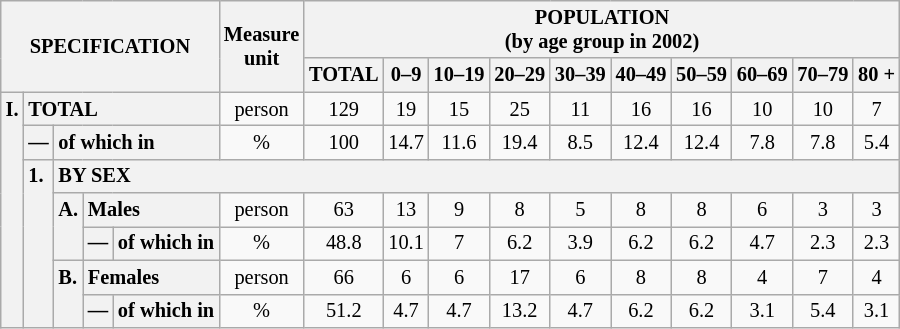<table class="wikitable" style="font-size:85%; text-align:center">
<tr>
<th rowspan="2" colspan="5">SPECIFICATION</th>
<th rowspan="2">Measure<br> unit</th>
<th colspan="10" rowspan="1">POPULATION<br> (by age group in 2002)</th>
</tr>
<tr>
<th>TOTAL</th>
<th>0–9</th>
<th>10–19</th>
<th>20–29</th>
<th>30–39</th>
<th>40–49</th>
<th>50–59</th>
<th>60–69</th>
<th>70–79</th>
<th>80 +</th>
</tr>
<tr>
<th style="text-align:left" valign="top" rowspan="7">I.</th>
<th style="text-align:left" colspan="4">TOTAL</th>
<td>person</td>
<td>129</td>
<td>19</td>
<td>15</td>
<td>25</td>
<td>11</td>
<td>16</td>
<td>16</td>
<td>10</td>
<td>10</td>
<td>7</td>
</tr>
<tr>
<th style="text-align:left" valign="top">—</th>
<th style="text-align:left" colspan="3">of which in</th>
<td>%</td>
<td>100</td>
<td>14.7</td>
<td>11.6</td>
<td>19.4</td>
<td>8.5</td>
<td>12.4</td>
<td>12.4</td>
<td>7.8</td>
<td>7.8</td>
<td>5.4</td>
</tr>
<tr>
<th style="text-align:left" valign="top" rowspan="5">1.</th>
<th style="text-align:left" colspan="14">BY SEX</th>
</tr>
<tr>
<th style="text-align:left" valign="top" rowspan="2">A.</th>
<th style="text-align:left" colspan="2">Males</th>
<td>person</td>
<td>63</td>
<td>13</td>
<td>9</td>
<td>8</td>
<td>5</td>
<td>8</td>
<td>8</td>
<td>6</td>
<td>3</td>
<td>3</td>
</tr>
<tr>
<th style="text-align:left" valign="top">—</th>
<th style="text-align:left" colspan="1">of which in</th>
<td>%</td>
<td>48.8</td>
<td>10.1</td>
<td>7</td>
<td>6.2</td>
<td>3.9</td>
<td>6.2</td>
<td>6.2</td>
<td>4.7</td>
<td>2.3</td>
<td>2.3</td>
</tr>
<tr>
<th style="text-align:left" valign="top" rowspan="2">B.</th>
<th style="text-align:left" colspan="2">Females</th>
<td>person</td>
<td>66</td>
<td>6</td>
<td>6</td>
<td>17</td>
<td>6</td>
<td>8</td>
<td>8</td>
<td>4</td>
<td>7</td>
<td>4</td>
</tr>
<tr>
<th style="text-align:left" valign="top">—</th>
<th style="text-align:left" colspan="1">of which in</th>
<td>%</td>
<td>51.2</td>
<td>4.7</td>
<td>4.7</td>
<td>13.2</td>
<td>4.7</td>
<td>6.2</td>
<td>6.2</td>
<td>3.1</td>
<td>5.4</td>
<td>3.1</td>
</tr>
</table>
